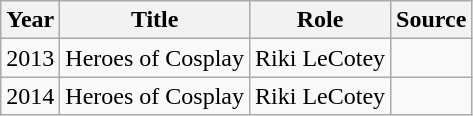<table class="wikitable">
<tr>
<th>Year</th>
<th>Title</th>
<th>Role</th>
<th>Source</th>
</tr>
<tr>
<td>2013</td>
<td>Heroes of Cosplay</td>
<td>Riki LeCotey</td>
<td></td>
</tr>
<tr>
<td>2014</td>
<td>Heroes of Cosplay</td>
<td>Riki LeCotey</td>
<td></td>
</tr>
</table>
